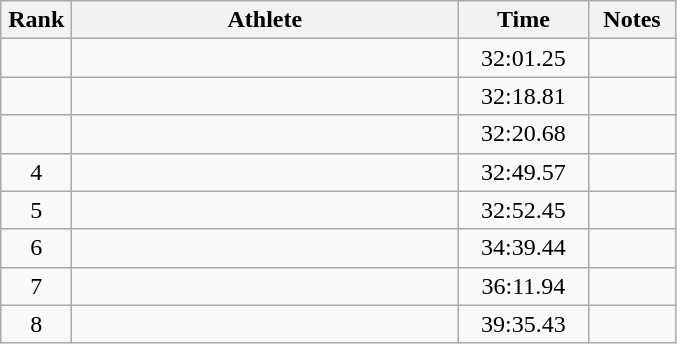<table class="wikitable" style="text-align:center">
<tr>
<th width=40>Rank</th>
<th width=250>Athlete</th>
<th width=80>Time</th>
<th width=50>Notes</th>
</tr>
<tr>
<td></td>
<td align=left></td>
<td>32:01.25</td>
<td></td>
</tr>
<tr>
<td></td>
<td align=left></td>
<td>32:18.81</td>
<td></td>
</tr>
<tr>
<td></td>
<td align=left></td>
<td>32:20.68</td>
<td></td>
</tr>
<tr>
<td>4</td>
<td align=left></td>
<td>32:49.57</td>
<td></td>
</tr>
<tr>
<td>5</td>
<td align=left></td>
<td>32:52.45</td>
<td></td>
</tr>
<tr>
<td>6</td>
<td align=left></td>
<td>34:39.44</td>
<td></td>
</tr>
<tr>
<td>7</td>
<td align=left></td>
<td>36:11.94</td>
<td></td>
</tr>
<tr>
<td>8</td>
<td align=left></td>
<td>39:35.43</td>
<td></td>
</tr>
</table>
